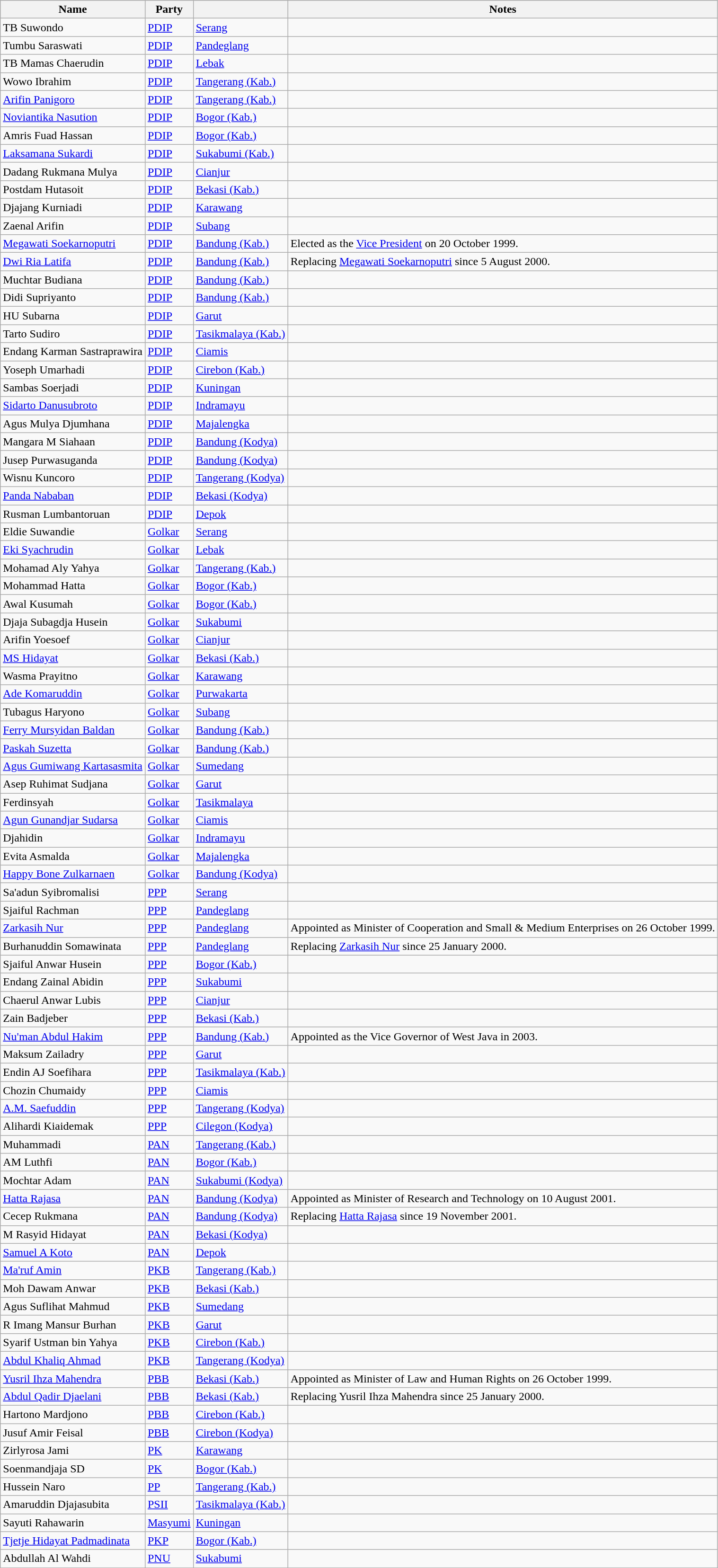<table class="wikitable sortable" style="font-size: 100%;">
<tr bgcolor="#cccccc">
<th>Name</th>
<th>Party</th>
<th></th>
<th>Notes</th>
</tr>
<tr>
<td>TB Suwondo</td>
<td><a href='#'>PDIP</a></td>
<td><a href='#'>Serang</a></td>
<td></td>
</tr>
<tr>
<td>Tumbu Saraswati</td>
<td><a href='#'>PDIP</a></td>
<td><a href='#'>Pandeglang</a></td>
<td></td>
</tr>
<tr>
<td>TB Mamas Chaerudin</td>
<td><a href='#'>PDIP</a></td>
<td><a href='#'>Lebak</a></td>
<td></td>
</tr>
<tr>
<td>Wowo Ibrahim</td>
<td><a href='#'>PDIP</a></td>
<td><a href='#'>Tangerang (Kab.)</a></td>
<td></td>
</tr>
<tr>
<td><a href='#'>Arifin Panigoro</a></td>
<td><a href='#'>PDIP</a></td>
<td><a href='#'>Tangerang (Kab.)</a></td>
<td></td>
</tr>
<tr>
<td><a href='#'>Noviantika Nasution</a></td>
<td><a href='#'>PDIP</a></td>
<td><a href='#'>Bogor (Kab.)</a></td>
<td></td>
</tr>
<tr>
<td>Amris Fuad Hassan</td>
<td><a href='#'>PDIP</a></td>
<td><a href='#'>Bogor (Kab.)</a></td>
<td></td>
</tr>
<tr>
<td><a href='#'>Laksamana Sukardi</a></td>
<td><a href='#'>PDIP</a></td>
<td><a href='#'>Sukabumi (Kab.)</a></td>
<td></td>
</tr>
<tr>
<td>Dadang Rukmana Mulya</td>
<td><a href='#'>PDIP</a></td>
<td><a href='#'>Cianjur</a></td>
<td></td>
</tr>
<tr>
<td>Postdam Hutasoit</td>
<td><a href='#'>PDIP</a></td>
<td><a href='#'>Bekasi (Kab.)</a></td>
<td></td>
</tr>
<tr>
<td>Djajang Kurniadi</td>
<td><a href='#'>PDIP</a></td>
<td><a href='#'>Karawang</a></td>
<td></td>
</tr>
<tr>
<td>Zaenal Arifin</td>
<td><a href='#'>PDIP</a></td>
<td><a href='#'>Subang</a></td>
<td></td>
</tr>
<tr>
<td><a href='#'>Megawati Soekarnoputri</a></td>
<td><a href='#'>PDIP</a></td>
<td><a href='#'>Bandung (Kab.)</a></td>
<td>Elected as the <a href='#'>Vice President</a> on 20 October 1999.</td>
</tr>
<tr>
<td><a href='#'>Dwi Ria Latifa</a></td>
<td><a href='#'>PDIP</a></td>
<td><a href='#'>Bandung (Kab.)</a></td>
<td>Replacing <a href='#'>Megawati Soekarnoputri</a> since 5 August 2000.</td>
</tr>
<tr>
<td>Muchtar Budiana</td>
<td><a href='#'>PDIP</a></td>
<td><a href='#'>Bandung (Kab.)</a></td>
<td></td>
</tr>
<tr>
<td>Didi Supriyanto</td>
<td><a href='#'>PDIP</a></td>
<td><a href='#'>Bandung (Kab.)</a></td>
<td></td>
</tr>
<tr>
<td>HU Subarna</td>
<td><a href='#'>PDIP</a></td>
<td><a href='#'>Garut</a></td>
<td></td>
</tr>
<tr>
<td>Tarto Sudiro</td>
<td><a href='#'>PDIP</a></td>
<td><a href='#'>Tasikmalaya (Kab.)</a></td>
<td></td>
</tr>
<tr>
<td>Endang Karman Sastraprawira</td>
<td><a href='#'>PDIP</a></td>
<td><a href='#'>Ciamis</a></td>
<td></td>
</tr>
<tr>
<td>Yoseph Umarhadi</td>
<td><a href='#'>PDIP</a></td>
<td><a href='#'>Cirebon (Kab.)</a></td>
<td></td>
</tr>
<tr>
<td>Sambas Soerjadi</td>
<td><a href='#'>PDIP</a></td>
<td><a href='#'>Kuningan</a></td>
<td></td>
</tr>
<tr>
<td><a href='#'>Sidarto Danusubroto</a></td>
<td><a href='#'>PDIP</a></td>
<td><a href='#'>Indramayu</a></td>
<td></td>
</tr>
<tr>
<td>Agus Mulya Djumhana</td>
<td><a href='#'>PDIP</a></td>
<td><a href='#'>Majalengka</a></td>
<td></td>
</tr>
<tr>
<td>Mangara M Siahaan</td>
<td><a href='#'>PDIP</a></td>
<td><a href='#'>Bandung (Kodya)</a></td>
<td></td>
</tr>
<tr>
<td>Jusep Purwasuganda</td>
<td><a href='#'>PDIP</a></td>
<td><a href='#'>Bandung (Kodya)</a></td>
<td></td>
</tr>
<tr>
<td>Wisnu Kuncoro</td>
<td><a href='#'>PDIP</a></td>
<td><a href='#'>Tangerang (Kodya)</a></td>
<td></td>
</tr>
<tr>
<td><a href='#'>Panda Nababan</a></td>
<td><a href='#'>PDIP</a></td>
<td><a href='#'>Bekasi (Kodya)</a></td>
<td></td>
</tr>
<tr>
<td>Rusman Lumbantoruan</td>
<td><a href='#'>PDIP</a></td>
<td><a href='#'>Depok</a></td>
<td></td>
</tr>
<tr>
<td>Eldie Suwandie</td>
<td><a href='#'>Golkar</a></td>
<td><a href='#'>Serang</a></td>
<td></td>
</tr>
<tr>
<td><a href='#'>Eki Syachrudin</a></td>
<td><a href='#'>Golkar</a></td>
<td><a href='#'>Lebak</a></td>
<td></td>
</tr>
<tr>
<td>Mohamad Aly Yahya</td>
<td><a href='#'>Golkar</a></td>
<td><a href='#'>Tangerang (Kab.)</a></td>
<td></td>
</tr>
<tr>
<td>Mohammad Hatta</td>
<td><a href='#'>Golkar</a></td>
<td><a href='#'>Bogor (Kab.)</a></td>
<td></td>
</tr>
<tr>
<td>Awal Kusumah</td>
<td><a href='#'>Golkar</a></td>
<td><a href='#'>Bogor (Kab.)</a></td>
<td></td>
</tr>
<tr>
<td>Djaja Subagdja Husein</td>
<td><a href='#'>Golkar</a></td>
<td><a href='#'>Sukabumi</a></td>
<td></td>
</tr>
<tr>
<td>Arifin Yoesoef</td>
<td><a href='#'>Golkar</a></td>
<td><a href='#'>Cianjur</a></td>
<td></td>
</tr>
<tr>
<td><a href='#'>MS Hidayat</a></td>
<td><a href='#'>Golkar</a></td>
<td><a href='#'>Bekasi (Kab.)</a></td>
<td></td>
</tr>
<tr>
<td>Wasma Prayitno</td>
<td><a href='#'>Golkar</a></td>
<td><a href='#'>Karawang</a></td>
<td></td>
</tr>
<tr>
<td><a href='#'>Ade Komaruddin</a></td>
<td><a href='#'>Golkar</a></td>
<td><a href='#'>Purwakarta</a></td>
<td></td>
</tr>
<tr>
<td>Tubagus Haryono</td>
<td><a href='#'>Golkar</a></td>
<td><a href='#'>Subang</a></td>
<td></td>
</tr>
<tr>
<td><a href='#'>Ferry Mursyidan Baldan</a></td>
<td><a href='#'>Golkar</a></td>
<td><a href='#'>Bandung (Kab.)</a></td>
<td></td>
</tr>
<tr>
<td><a href='#'>Paskah Suzetta</a></td>
<td><a href='#'>Golkar</a></td>
<td><a href='#'>Bandung (Kab.)</a></td>
<td></td>
</tr>
<tr>
<td><a href='#'>Agus Gumiwang Kartasasmita</a></td>
<td><a href='#'>Golkar</a></td>
<td><a href='#'>Sumedang</a></td>
<td></td>
</tr>
<tr>
<td>Asep Ruhimat Sudjana</td>
<td><a href='#'>Golkar</a></td>
<td><a href='#'>Garut</a></td>
<td></td>
</tr>
<tr>
<td>Ferdinsyah</td>
<td><a href='#'>Golkar</a></td>
<td><a href='#'>Tasikmalaya</a></td>
<td></td>
</tr>
<tr>
<td><a href='#'>Agun Gunandjar Sudarsa</a></td>
<td><a href='#'>Golkar</a></td>
<td><a href='#'>Ciamis</a></td>
<td></td>
</tr>
<tr>
<td>Djahidin</td>
<td><a href='#'>Golkar</a></td>
<td><a href='#'>Indramayu</a></td>
<td></td>
</tr>
<tr>
<td>Evita Asmalda</td>
<td><a href='#'>Golkar</a></td>
<td><a href='#'>Majalengka</a></td>
<td></td>
</tr>
<tr>
<td><a href='#'>Happy Bone Zulkarnaen</a></td>
<td><a href='#'>Golkar</a></td>
<td><a href='#'>Bandung (Kodya)</a></td>
<td></td>
</tr>
<tr>
<td>Sa'adun Syibromalisi</td>
<td><a href='#'>PPP</a></td>
<td><a href='#'>Serang</a></td>
<td></td>
</tr>
<tr>
<td>Sjaiful Rachman</td>
<td><a href='#'>PPP</a></td>
<td><a href='#'>Pandeglang</a></td>
<td></td>
</tr>
<tr>
<td><a href='#'>Zarkasih Nur</a></td>
<td><a href='#'>PPP</a></td>
<td><a href='#'>Pandeglang</a></td>
<td>Appointed as Minister of Cooperation and Small & Medium Enterprises on 26 October 1999.</td>
</tr>
<tr>
<td>Burhanuddin Somawinata</td>
<td><a href='#'>PPP</a></td>
<td><a href='#'>Pandeglang</a></td>
<td>Replacing <a href='#'>Zarkasih Nur</a> since 25 January 2000.</td>
</tr>
<tr>
<td>Sjaiful Anwar Husein</td>
<td><a href='#'>PPP</a></td>
<td><a href='#'>Bogor (Kab.)</a></td>
<td></td>
</tr>
<tr>
<td>Endang Zainal Abidin</td>
<td><a href='#'>PPP</a></td>
<td><a href='#'>Sukabumi</a></td>
<td></td>
</tr>
<tr>
<td>Chaerul Anwar Lubis</td>
<td><a href='#'>PPP</a></td>
<td><a href='#'>Cianjur</a></td>
<td></td>
</tr>
<tr>
<td>Zain Badjeber</td>
<td><a href='#'>PPP</a></td>
<td><a href='#'>Bekasi (Kab.)</a></td>
<td></td>
</tr>
<tr>
<td><a href='#'>Nu'man Abdul Hakim</a></td>
<td><a href='#'>PPP</a></td>
<td><a href='#'>Bandung (Kab.)</a></td>
<td>Appointed as the Vice Governor of West Java in 2003.</td>
</tr>
<tr>
<td>Maksum Zailadry</td>
<td><a href='#'>PPP</a></td>
<td><a href='#'>Garut</a></td>
<td></td>
</tr>
<tr>
<td>Endin AJ Soefihara</td>
<td><a href='#'>PPP</a></td>
<td><a href='#'>Tasikmalaya (Kab.)</a></td>
<td></td>
</tr>
<tr>
<td>Chozin Chumaidy</td>
<td><a href='#'>PPP</a></td>
<td><a href='#'>Ciamis</a></td>
<td></td>
</tr>
<tr>
<td><a href='#'>A.M. Saefuddin</a></td>
<td><a href='#'>PPP</a></td>
<td><a href='#'>Tangerang (Kodya)</a></td>
<td></td>
</tr>
<tr>
<td>Alihardi Kiaidemak</td>
<td><a href='#'>PPP</a></td>
<td><a href='#'>Cilegon (Kodya)</a></td>
<td></td>
</tr>
<tr>
<td>Muhammadi</td>
<td><a href='#'>PAN</a></td>
<td><a href='#'>Tangerang (Kab.)</a></td>
<td></td>
</tr>
<tr>
<td>AM Luthfi</td>
<td><a href='#'>PAN</a></td>
<td><a href='#'>Bogor (Kab.)</a></td>
<td></td>
</tr>
<tr>
<td>Mochtar Adam</td>
<td><a href='#'>PAN</a></td>
<td><a href='#'>Sukabumi (Kodya)</a></td>
<td></td>
</tr>
<tr>
<td><a href='#'>Hatta Rajasa</a></td>
<td><a href='#'>PAN</a></td>
<td><a href='#'>Bandung (Kodya)</a></td>
<td>Appointed as Minister of Research and Technology on 10 August 2001.</td>
</tr>
<tr>
<td>Cecep Rukmana</td>
<td><a href='#'>PAN</a></td>
<td><a href='#'>Bandung (Kodya)</a></td>
<td>Replacing <a href='#'>Hatta Rajasa</a> since 19 November 2001.</td>
</tr>
<tr>
<td>M Rasyid Hidayat</td>
<td><a href='#'>PAN</a></td>
<td><a href='#'>Bekasi (Kodya)</a></td>
<td></td>
</tr>
<tr>
<td><a href='#'>Samuel A Koto</a></td>
<td><a href='#'>PAN</a></td>
<td><a href='#'>Depok</a></td>
<td></td>
</tr>
<tr>
<td><a href='#'>Ma'ruf Amin</a></td>
<td><a href='#'>PKB</a></td>
<td><a href='#'>Tangerang (Kab.)</a></td>
<td></td>
</tr>
<tr>
<td>Moh Dawam Anwar</td>
<td><a href='#'>PKB</a></td>
<td><a href='#'>Bekasi (Kab.)</a></td>
<td></td>
</tr>
<tr>
<td>Agus Suflihat Mahmud</td>
<td><a href='#'>PKB</a></td>
<td><a href='#'>Sumedang</a></td>
<td></td>
</tr>
<tr>
<td>R Imang Mansur Burhan</td>
<td><a href='#'>PKB</a></td>
<td><a href='#'>Garut</a></td>
<td></td>
</tr>
<tr>
<td>Syarif Ustman bin Yahya</td>
<td><a href='#'>PKB</a></td>
<td><a href='#'>Cirebon (Kab.)</a></td>
<td></td>
</tr>
<tr>
<td><a href='#'>Abdul Khaliq Ahmad</a></td>
<td><a href='#'>PKB</a></td>
<td><a href='#'>Tangerang (Kodya)</a></td>
<td></td>
</tr>
<tr>
<td><a href='#'>Yusril Ihza Mahendra</a></td>
<td><a href='#'>PBB</a></td>
<td><a href='#'>Bekasi (Kab.)</a></td>
<td>Appointed as Minister of Law and Human Rights on 26 October 1999.</td>
</tr>
<tr>
<td><a href='#'>Abdul Qadir Djaelani</a></td>
<td><a href='#'>PBB</a></td>
<td><a href='#'>Bekasi (Kab.)</a></td>
<td>Replacing Yusril Ihza Mahendra since 25 January 2000.</td>
</tr>
<tr>
<td>Hartono Mardjono</td>
<td><a href='#'>PBB</a></td>
<td><a href='#'>Cirebon (Kab.)</a></td>
<td></td>
</tr>
<tr>
<td>Jusuf Amir Feisal</td>
<td><a href='#'>PBB</a></td>
<td><a href='#'>Cirebon (Kodya)</a></td>
<td></td>
</tr>
<tr>
<td>Zirlyrosa Jami</td>
<td><a href='#'>PK</a></td>
<td><a href='#'>Karawang</a></td>
<td></td>
</tr>
<tr>
<td>Soenmandjaja SD</td>
<td><a href='#'>PK</a></td>
<td><a href='#'>Bogor (Kab.)</a></td>
<td></td>
</tr>
<tr>
<td>Hussein Naro</td>
<td><a href='#'>PP</a></td>
<td><a href='#'>Tangerang (Kab.)</a></td>
<td></td>
</tr>
<tr>
<td>Amaruddin Djajasubita</td>
<td><a href='#'>PSII</a></td>
<td><a href='#'>Tasikmalaya (Kab.)</a></td>
<td></td>
</tr>
<tr>
<td>Sayuti Rahawarin</td>
<td><a href='#'>Masyumi</a></td>
<td><a href='#'>Kuningan</a></td>
<td></td>
</tr>
<tr>
<td><a href='#'>Tjetje Hidayat Padmadinata</a></td>
<td><a href='#'>PKP</a></td>
<td><a href='#'>Bogor (Kab.)</a></td>
<td></td>
</tr>
<tr>
<td>Abdullah Al Wahdi</td>
<td><a href='#'>PNU</a></td>
<td><a href='#'>Sukabumi</a></td>
<td></td>
</tr>
</table>
